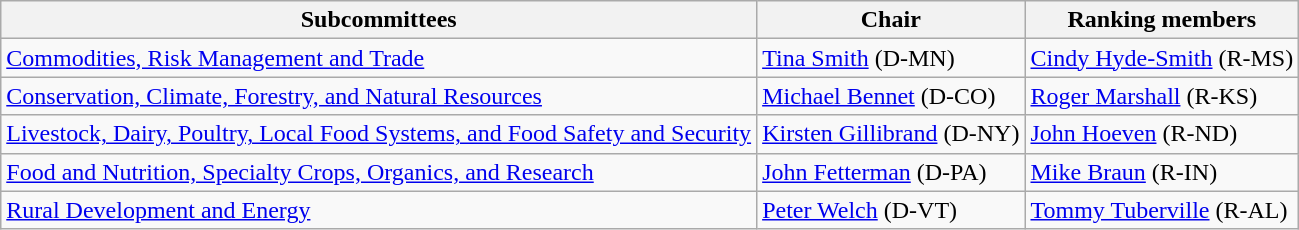<table class="wikitable">
<tr>
<th>Subcommittees</th>
<th>Chair</th>
<th>Ranking members</th>
</tr>
<tr>
<td><a href='#'>Commodities, Risk Management and Trade</a></td>
<td><a href='#'>Tina Smith</a> (D-MN)</td>
<td><a href='#'>Cindy Hyde-Smith</a> (R-MS)</td>
</tr>
<tr>
<td><a href='#'>Conservation, Climate, Forestry, and Natural Resources</a></td>
<td><a href='#'>Michael Bennet</a> (D-CO)</td>
<td><a href='#'>Roger Marshall</a> (R-KS)</td>
</tr>
<tr>
<td><a href='#'>Livestock, Dairy, Poultry, Local Food Systems, and Food Safety and Security</a></td>
<td><a href='#'>Kirsten Gillibrand</a> (D-NY)</td>
<td><a href='#'>John Hoeven</a> (R-ND)</td>
</tr>
<tr>
<td><a href='#'>Food and Nutrition, Specialty Crops, Organics, and Research</a></td>
<td><a href='#'>John Fetterman</a> (D-PA)</td>
<td><a href='#'>Mike Braun</a> (R-IN)</td>
</tr>
<tr>
<td><a href='#'>Rural Development and Energy</a></td>
<td><a href='#'>Peter Welch</a> (D-VT)</td>
<td><a href='#'>Tommy Tuberville</a> (R-AL)</td>
</tr>
</table>
